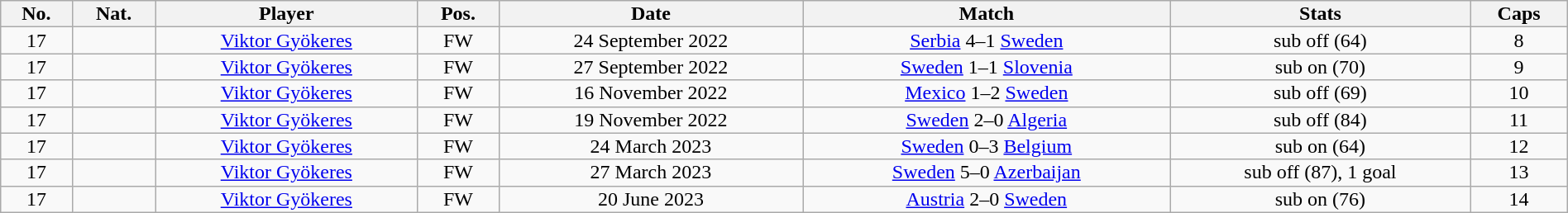<table class="wikitable sortable alternance" style="font-size:100%; text-align:center; line-height:14px; width:100%;">
<tr>
<th>No.</th>
<th>Nat.</th>
<th>Player</th>
<th>Pos.</th>
<th>Date</th>
<th>Match</th>
<th>Stats</th>
<th>Caps</th>
</tr>
<tr>
<td>17</td>
<td></td>
<td><a href='#'>Viktor Gyökeres</a></td>
<td>FW</td>
<td>24 September 2022</td>
<td><a href='#'>Serbia</a> 4–1 <a href='#'>Sweden</a></td>
<td>sub off (64)</td>
<td>8</td>
</tr>
<tr>
<td>17</td>
<td></td>
<td><a href='#'>Viktor Gyökeres</a></td>
<td>FW</td>
<td>27 September 2022</td>
<td><a href='#'>Sweden</a> 1–1 <a href='#'>Slovenia</a></td>
<td>sub on (70)</td>
<td>9</td>
</tr>
<tr>
<td>17</td>
<td></td>
<td><a href='#'>Viktor Gyökeres</a></td>
<td>FW</td>
<td>16 November 2022</td>
<td><a href='#'>Mexico</a> 1–2 <a href='#'>Sweden</a></td>
<td>sub off (69)</td>
<td>10</td>
</tr>
<tr>
<td>17</td>
<td></td>
<td><a href='#'>Viktor Gyökeres</a></td>
<td>FW</td>
<td>19 November 2022</td>
<td><a href='#'>Sweden</a> 2–0 <a href='#'>Algeria</a></td>
<td>sub off (84)</td>
<td>11</td>
</tr>
<tr>
<td>17</td>
<td></td>
<td><a href='#'>Viktor Gyökeres</a></td>
<td>FW</td>
<td>24 March 2023</td>
<td><a href='#'>Sweden</a> 0–3 <a href='#'>Belgium</a></td>
<td>sub on (64)</td>
<td>12</td>
</tr>
<tr>
<td>17</td>
<td></td>
<td><a href='#'>Viktor Gyökeres</a></td>
<td>FW</td>
<td>27 March 2023</td>
<td><a href='#'>Sweden</a> 5–0 <a href='#'>Azerbaijan</a></td>
<td>sub off (87), 1 goal</td>
<td>13</td>
</tr>
<tr>
<td>17</td>
<td></td>
<td><a href='#'>Viktor Gyökeres</a></td>
<td>FW</td>
<td>20 June 2023</td>
<td><a href='#'>Austria</a> 2–0 <a href='#'>Sweden</a></td>
<td>sub on (76)</td>
<td>14</td>
</tr>
</table>
